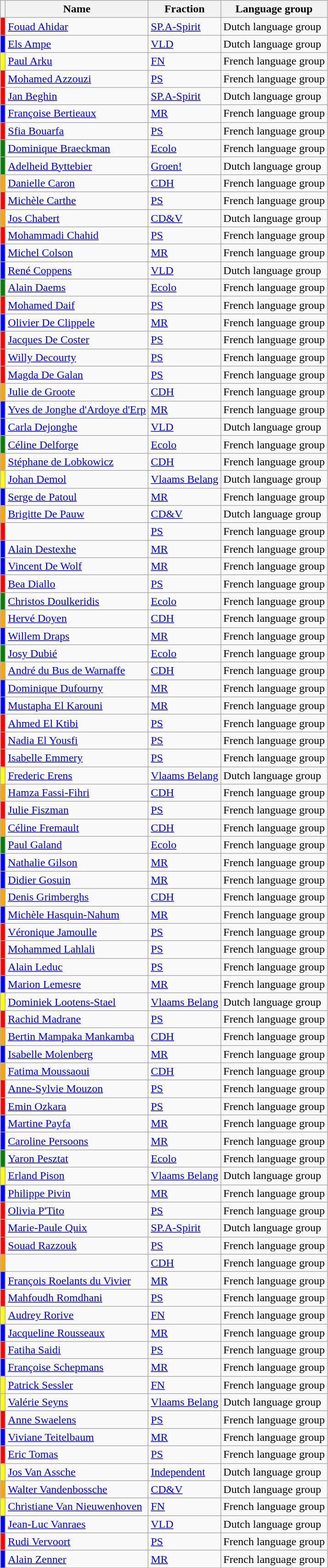<table class="wikitable sortable">
<tr>
<th></th>
<th>Name</th>
<th>Fraction</th>
<th>Language group</th>
</tr>
<tr>
<td bgcolor="red"></td>
<td><a href='#'>Fouad Ahidar</a></td>
<td><a href='#'>SP.A-Spirit</a></td>
<td>Dutch language group</td>
</tr>
<tr>
<td bgcolor="blue"></td>
<td><a href='#'>Els Ampe</a></td>
<td><a href='#'>VLD</a></td>
<td>Dutch language group</td>
</tr>
<tr>
<td bgcolor="yellow"></td>
<td><a href='#'>Paul Arku</a></td>
<td><a href='#'>FN</a></td>
<td>French language group</td>
</tr>
<tr>
<td bgcolor="red"></td>
<td><a href='#'>Mohamed Azzouzi</a></td>
<td><a href='#'>PS</a></td>
<td>French language group</td>
</tr>
<tr>
<td bgcolor="red"></td>
<td><a href='#'>Jan Beghin</a></td>
<td><a href='#'>SP.A-Spirit</a></td>
<td>Dutch language group</td>
</tr>
<tr>
<td bgcolor="blue"></td>
<td><a href='#'>Françoise Bertieaux</a></td>
<td><a href='#'>MR</a></td>
<td>French language group</td>
</tr>
<tr>
<td bgcolor="red"></td>
<td><a href='#'>Sfia Bouarfa</a></td>
<td><a href='#'>PS</a></td>
<td>French language group</td>
</tr>
<tr>
<td bgcolor="green"></td>
<td><a href='#'>Dominique Braeckman</a></td>
<td><a href='#'>Ecolo</a></td>
<td>French language group</td>
</tr>
<tr>
<td bgcolor="green"></td>
<td><a href='#'>Adelheid Byttebier</a></td>
<td><a href='#'>Groen!</a></td>
<td>Dutch language group</td>
</tr>
<tr>
<td bgcolor="orange"></td>
<td><a href='#'>Danielle Caron</a></td>
<td><a href='#'>CDH</a></td>
<td>French language group</td>
</tr>
<tr>
<td bgcolor="red"></td>
<td><a href='#'>Michèle Carthe</a></td>
<td><a href='#'>PS</a></td>
<td>French language group</td>
</tr>
<tr>
<td bgcolor="orange"></td>
<td><a href='#'>Jos Chabert</a></td>
<td><a href='#'>CD&V</a></td>
<td>Dutch language group</td>
</tr>
<tr>
<td bgcolor="red"></td>
<td><a href='#'>Mohammadi Chahid</a></td>
<td><a href='#'>PS</a></td>
<td>French language group</td>
</tr>
<tr>
<td bgcolor="blue"></td>
<td><a href='#'>Michel Colson</a></td>
<td><a href='#'>MR</a></td>
<td>French language group</td>
</tr>
<tr>
<td bgcolor="blue"></td>
<td><a href='#'>René Coppens</a></td>
<td><a href='#'>VLD</a></td>
<td>Dutch language group</td>
</tr>
<tr>
<td bgcolor="green"></td>
<td><a href='#'>Alain Daems</a></td>
<td><a href='#'>Ecolo</a></td>
<td>French language group</td>
</tr>
<tr>
<td bgcolor="red"></td>
<td><a href='#'>Mohamed Daif</a></td>
<td><a href='#'>PS</a></td>
<td>French language group</td>
</tr>
<tr>
<td bgcolor="blue"></td>
<td><a href='#'>Olivier De Clippele</a></td>
<td><a href='#'>MR</a></td>
<td>French language group</td>
</tr>
<tr>
<td bgcolor="red"></td>
<td><a href='#'>Jacques De Coster</a></td>
<td><a href='#'>PS</a></td>
<td>French language group</td>
</tr>
<tr>
<td bgcolor="red"></td>
<td><a href='#'>Willy Decourty</a></td>
<td><a href='#'>PS</a></td>
<td>French language group</td>
</tr>
<tr>
<td bgcolor="red"></td>
<td><a href='#'>Magda De Galan</a></td>
<td><a href='#'>PS</a></td>
<td>French language group</td>
</tr>
<tr>
<td bgcolor="orange"></td>
<td><a href='#'>Julie de Groote</a></td>
<td><a href='#'>CDH</a></td>
<td>French language group</td>
</tr>
<tr>
<td bgcolor="blue"></td>
<td><a href='#'>Yves de Jonghe d'Ardoye d'Erp</a></td>
<td><a href='#'>MR</a></td>
<td>French language group</td>
</tr>
<tr>
<td bgcolor="blue"></td>
<td><a href='#'>Carla Dejonghe</a></td>
<td><a href='#'>VLD</a></td>
<td>Dutch language group</td>
</tr>
<tr>
<td bgcolor="green"></td>
<td><a href='#'>Céline Delforge</a></td>
<td><a href='#'>Ecolo</a></td>
<td>French language group</td>
</tr>
<tr>
<td bgcolor="orange"></td>
<td><a href='#'>Stéphane de Lobkowicz</a></td>
<td><a href='#'>CDH</a></td>
<td>French language group</td>
</tr>
<tr>
<td bgcolor="yellow"></td>
<td><a href='#'>Johan Demol</a></td>
<td><a href='#'>Vlaams Belang</a></td>
<td>Dutch language group</td>
</tr>
<tr>
<td bgcolor="blue"></td>
<td><a href='#'>Serge de Patoul</a></td>
<td><a href='#'>MR</a></td>
<td>French language group</td>
</tr>
<tr>
<td bgcolor="orange"></td>
<td><a href='#'>Brigitte De Pauw</a></td>
<td><a href='#'>CD&V</a></td>
<td>Dutch language group</td>
</tr>
<tr>
<td bgcolor="red"></td>
<td></td>
<td><a href='#'>PS</a></td>
<td>French language group</td>
</tr>
<tr>
<td bgcolor="blue"></td>
<td><a href='#'>Alain Destexhe</a></td>
<td><a href='#'>MR</a></td>
<td>French language group</td>
</tr>
<tr>
<td bgcolor="blue"></td>
<td><a href='#'>Vincent De Wolf</a></td>
<td><a href='#'>MR</a></td>
<td>French language group</td>
</tr>
<tr>
<td bgcolor="red"></td>
<td><a href='#'>Bea Diallo</a></td>
<td><a href='#'>PS</a></td>
<td>French language group</td>
</tr>
<tr>
<td bgcolor="green"></td>
<td><a href='#'>Christos Doulkeridis</a></td>
<td><a href='#'>Ecolo</a></td>
<td>French language group</td>
</tr>
<tr>
<td bgcolor="orange"></td>
<td><a href='#'>Hervé Doyen</a></td>
<td><a href='#'>CDH</a></td>
<td>French language group</td>
</tr>
<tr>
<td bgcolor="blue"></td>
<td><a href='#'>Willem Draps</a></td>
<td><a href='#'>MR</a></td>
<td>French language group</td>
</tr>
<tr>
<td bgcolor="green"></td>
<td><a href='#'>Josy Dubié</a></td>
<td><a href='#'>Ecolo</a></td>
<td>French language group</td>
</tr>
<tr>
<td bgcolor="orange"></td>
<td><a href='#'>André du Bus de Warnaffe</a></td>
<td><a href='#'>CDH</a></td>
<td>French language group</td>
</tr>
<tr>
<td bgcolor="blue"></td>
<td><a href='#'>Dominique Dufourny</a></td>
<td><a href='#'>MR</a></td>
<td>French language group</td>
</tr>
<tr>
<td bgcolor="blue"></td>
<td><a href='#'>Mustapha El Karouni</a></td>
<td><a href='#'>MR</a></td>
<td>French language group</td>
</tr>
<tr>
<td bgcolor="red"></td>
<td><a href='#'>Ahmed El Ktibi</a></td>
<td><a href='#'>PS</a></td>
<td>French language group</td>
</tr>
<tr>
<td bgcolor="red"></td>
<td><a href='#'>Nadia El Yousfi</a></td>
<td><a href='#'>PS</a></td>
<td>French language group</td>
</tr>
<tr>
<td bgcolor="red"></td>
<td><a href='#'>Isabelle Emmery</a></td>
<td><a href='#'>PS</a></td>
<td>French language group</td>
</tr>
<tr>
<td bgcolor="yellow"></td>
<td><a href='#'>Frederic Erens</a></td>
<td><a href='#'>Vlaams Belang</a></td>
<td>Dutch language group</td>
</tr>
<tr>
<td bgcolor="orange"></td>
<td><a href='#'>Hamza Fassi-Fihri</a></td>
<td><a href='#'>CDH</a></td>
<td>French language group</td>
</tr>
<tr>
<td bgcolor="red"></td>
<td><a href='#'>Julie Fiszman</a></td>
<td><a href='#'>PS</a></td>
<td>French language group</td>
</tr>
<tr>
<td bgcolor="orange"></td>
<td><a href='#'>Céline Fremault</a></td>
<td><a href='#'>CDH</a></td>
<td>French language group</td>
</tr>
<tr>
<td bgcolor="green"></td>
<td><a href='#'>Paul Galand</a></td>
<td><a href='#'>Ecolo</a></td>
<td>French language group</td>
</tr>
<tr>
<td bgcolor="blue"></td>
<td><a href='#'>Nathalie Gilson</a></td>
<td><a href='#'>MR</a></td>
<td>French language group</td>
</tr>
<tr>
<td bgcolor="blue"></td>
<td><a href='#'>Didier Gosuin</a></td>
<td><a href='#'>MR</a></td>
<td>French language group</td>
</tr>
<tr>
<td bgcolor="orange"></td>
<td><a href='#'>Denis Grimberghs</a></td>
<td><a href='#'>CDH</a></td>
<td>French language group</td>
</tr>
<tr>
<td bgcolor="blue"></td>
<td><a href='#'>Michèle Hasquin-Nahum</a></td>
<td><a href='#'>MR</a></td>
<td>French language group</td>
</tr>
<tr>
<td bgcolor="red"></td>
<td><a href='#'>Véronique Jamoulle</a></td>
<td><a href='#'>PS</a></td>
<td>French language group</td>
</tr>
<tr>
<td bgcolor="red"></td>
<td><a href='#'>Mohammed Lahlali</a></td>
<td><a href='#'>PS</a></td>
<td>French language group</td>
</tr>
<tr>
<td bgcolor="red"></td>
<td><a href='#'>Alain Leduc</a></td>
<td><a href='#'>PS</a></td>
<td>French language group</td>
</tr>
<tr>
<td bgcolor="blue"></td>
<td><a href='#'>Marion Lemesre</a></td>
<td><a href='#'>MR</a></td>
<td>French language group</td>
</tr>
<tr>
<td bgcolor="yellow"></td>
<td><a href='#'>Dominiek Lootens-Stael</a></td>
<td><a href='#'>Vlaams Belang</a></td>
<td>Dutch language group</td>
</tr>
<tr>
<td bgcolor="red"></td>
<td><a href='#'>Rachid Madrane</a></td>
<td><a href='#'>PS</a></td>
<td>French language group</td>
</tr>
<tr>
<td bgcolor="orange"></td>
<td><a href='#'>Bertin Mampaka Mankamba</a></td>
<td><a href='#'>CDH</a></td>
<td>French language group</td>
</tr>
<tr>
<td bgcolor="blue"></td>
<td><a href='#'>Isabelle Molenberg</a></td>
<td><a href='#'>MR</a></td>
<td>French language group</td>
</tr>
<tr>
<td bgcolor="orange"></td>
<td><a href='#'>Fatima Moussaoui</a></td>
<td><a href='#'>CDH</a></td>
<td>French language group</td>
</tr>
<tr>
<td bgcolor="red"></td>
<td><a href='#'>Anne-Sylvie Mouzon</a></td>
<td><a href='#'>PS</a></td>
<td>French language group</td>
</tr>
<tr>
<td bgcolor="red"></td>
<td><a href='#'>Emin Ozkara</a></td>
<td><a href='#'>PS</a></td>
<td>French language group</td>
</tr>
<tr>
<td bgcolor="blue"></td>
<td><a href='#'>Martine Payfa</a></td>
<td><a href='#'>MR</a></td>
<td>French language group</td>
</tr>
<tr>
<td bgcolor="blue"></td>
<td><a href='#'>Caroline Persoons</a></td>
<td><a href='#'>MR</a></td>
<td>French language group</td>
</tr>
<tr>
<td bgcolor="green"></td>
<td><a href='#'>Yaron Pesztat</a></td>
<td><a href='#'>Ecolo</a></td>
<td>French language group</td>
</tr>
<tr>
<td bgcolor="yellow"></td>
<td><a href='#'>Erland Pison</a></td>
<td><a href='#'>Vlaams Belang</a></td>
<td>Dutch language group</td>
</tr>
<tr>
<td bgcolor="blue"></td>
<td><a href='#'>Philippe Pivin</a></td>
<td><a href='#'>MR</a></td>
<td>French language group</td>
</tr>
<tr>
<td bgcolor="red"></td>
<td><a href='#'>Olivia P'Tito</a></td>
<td><a href='#'>PS</a></td>
<td>French language group</td>
</tr>
<tr>
<td bgcolor="red"></td>
<td><a href='#'>Marie-Paule Quix</a></td>
<td><a href='#'>SP.A-Spirit</a></td>
<td>Dutch language group</td>
</tr>
<tr>
<td bgcolor="red"></td>
<td><a href='#'>Souad Razzouk</a></td>
<td><a href='#'>PS</a></td>
<td>French language group</td>
</tr>
<tr>
<td bgcolor="orange"></td>
<td></td>
<td><a href='#'>CDH</a></td>
<td>French language group</td>
</tr>
<tr>
<td bgcolor="blue"></td>
<td><a href='#'>François Roelants du Vivier</a></td>
<td><a href='#'>MR</a></td>
<td>French language group</td>
</tr>
<tr>
<td bgcolor="red"></td>
<td><a href='#'>Mahfoudh Romdhani</a></td>
<td><a href='#'>PS</a></td>
<td>French language group</td>
</tr>
<tr>
<td bgcolor="yellow"></td>
<td><a href='#'>Audrey Rorive</a></td>
<td><a href='#'>FN</a></td>
<td>French language group</td>
</tr>
<tr>
<td bgcolor="blue"></td>
<td><a href='#'>Jacqueline Rousseaux</a></td>
<td><a href='#'>MR</a></td>
<td>French language group</td>
</tr>
<tr>
<td bgcolor="red"></td>
<td><a href='#'>Fatiha Saidi</a></td>
<td><a href='#'>PS</a></td>
<td>French language group</td>
</tr>
<tr>
<td bgcolor="blue"></td>
<td><a href='#'>Françoise Schepmans</a></td>
<td><a href='#'>MR</a></td>
<td>French language group</td>
</tr>
<tr>
<td bgcolor="yellow"></td>
<td><a href='#'>Patrick Sessler</a></td>
<td><a href='#'>FN</a></td>
<td>French language group</td>
</tr>
<tr>
<td bgcolor="yellow"></td>
<td><a href='#'>Valérie Seyns</a></td>
<td><a href='#'>Vlaams Belang</a></td>
<td>Dutch language group</td>
</tr>
<tr>
<td bgcolor="red"></td>
<td><a href='#'>Anne Swaelens</a></td>
<td><a href='#'>PS</a></td>
<td>French language group</td>
</tr>
<tr>
<td bgcolor="blue"></td>
<td><a href='#'>Viviane Teitelbaum</a></td>
<td><a href='#'>MR</a></td>
<td>French language group</td>
</tr>
<tr>
<td bgcolor="red"></td>
<td><a href='#'>Eric Tomas</a></td>
<td><a href='#'>PS</a></td>
<td>French language group</td>
</tr>
<tr>
<td bgcolor="yellow"></td>
<td><a href='#'>Jos Van Assche</a></td>
<td><a href='#'>Independent</a></td>
<td>Dutch language group</td>
</tr>
<tr>
<td bgcolor="orange"></td>
<td><a href='#'>Walter Vandenbossche</a></td>
<td><a href='#'>CD&V</a></td>
<td>Dutch language group</td>
</tr>
<tr>
<td bgcolor="yellow"></td>
<td><a href='#'>Christiane Van Nieuwenhoven</a></td>
<td><a href='#'>FN</a></td>
<td>French language group</td>
</tr>
<tr>
<td bgcolor="blue"></td>
<td><a href='#'>Jean-Luc Vanraes</a></td>
<td><a href='#'>VLD</a></td>
<td>Dutch language group</td>
</tr>
<tr>
<td bgcolor="red"></td>
<td><a href='#'>Rudi Vervoort</a></td>
<td><a href='#'>PS</a></td>
<td>French language group</td>
</tr>
<tr>
<td bgcolor="blue"></td>
<td><a href='#'>Alain Zenner</a></td>
<td><a href='#'>MR</a></td>
<td>French language group</td>
</tr>
</table>
